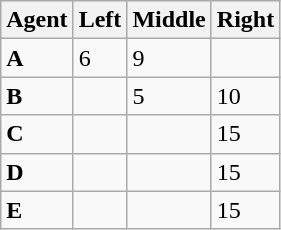<table class="wikitable">
<tr>
<th>Agent</th>
<th>Left</th>
<th>Middle</th>
<th>Right</th>
</tr>
<tr>
<td><strong>A</strong></td>
<td>6</td>
<td>9</td>
<td></td>
</tr>
<tr>
<td><strong>B</strong></td>
<td></td>
<td>5</td>
<td>10</td>
</tr>
<tr>
<td><strong>C</strong></td>
<td></td>
<td></td>
<td>15</td>
</tr>
<tr>
<td><strong>D</strong></td>
<td></td>
<td></td>
<td>15</td>
</tr>
<tr>
<td><strong>E</strong></td>
<td></td>
<td></td>
<td>15</td>
</tr>
</table>
